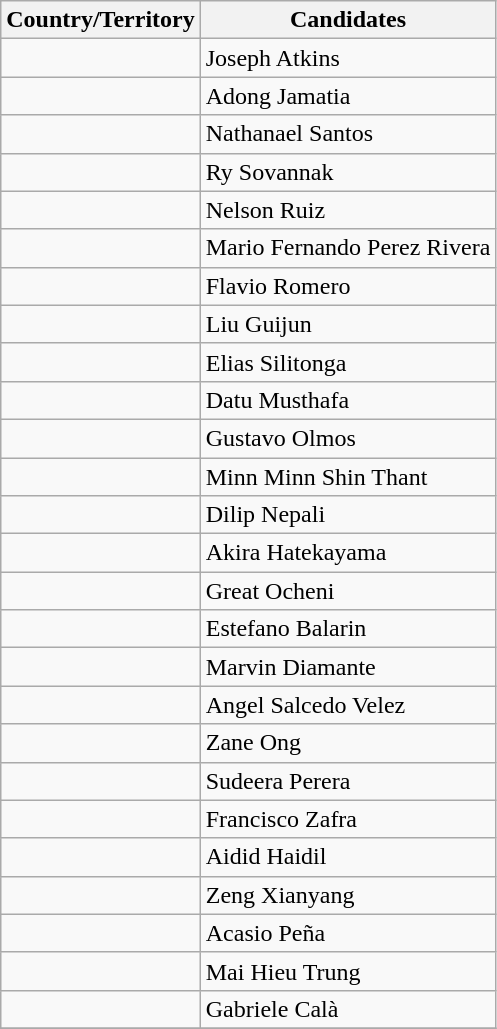<table class="wikitable sortable">
<tr>
<th>Country/Territory</th>
<th>Candidates</th>
</tr>
<tr>
<td></td>
<td>Joseph Atkins</td>
</tr>
<tr>
<td></td>
<td>Adong Jamatia</td>
</tr>
<tr>
<td></td>
<td>Nathanael Santos</td>
</tr>
<tr>
<td></td>
<td>Ry Sovannak</td>
</tr>
<tr>
<td></td>
<td>Nelson Ruiz</td>
</tr>
<tr>
<td></td>
<td>Mario Fernando Perez Rivera</td>
</tr>
<tr>
<td></td>
<td>Flavio Romero</td>
</tr>
<tr>
<td></td>
<td>Liu Guijun</td>
</tr>
<tr>
<td></td>
<td>Elias Silitonga</td>
</tr>
<tr>
<td></td>
<td>Datu Musthafa</td>
</tr>
<tr>
<td></td>
<td>Gustavo Olmos</td>
</tr>
<tr>
<td></td>
<td>Minn Minn Shin Thant</td>
</tr>
<tr>
<td></td>
<td>Dilip Nepali</td>
</tr>
<tr>
<td></td>
<td>Akira Hatekayama</td>
</tr>
<tr>
<td></td>
<td>Great Ocheni</td>
</tr>
<tr>
<td></td>
<td>Estefano Balarin</td>
</tr>
<tr>
<td></td>
<td>Marvin Diamante</td>
</tr>
<tr>
<td></td>
<td>Angel Salcedo Velez</td>
</tr>
<tr>
<td></td>
<td>Zane Ong</td>
</tr>
<tr>
<td></td>
<td>Sudeera Perera</td>
</tr>
<tr>
<td></td>
<td>Francisco Zafra</td>
</tr>
<tr>
<td></td>
<td>Aidid Haidil</td>
</tr>
<tr>
<td></td>
<td>Zeng Xianyang</td>
</tr>
<tr>
<td></td>
<td>Acasio Peña</td>
</tr>
<tr>
<td></td>
<td>Mai Hieu Trung</td>
</tr>
<tr>
<td></td>
<td>Gabriele Calà</td>
</tr>
<tr>
</tr>
</table>
